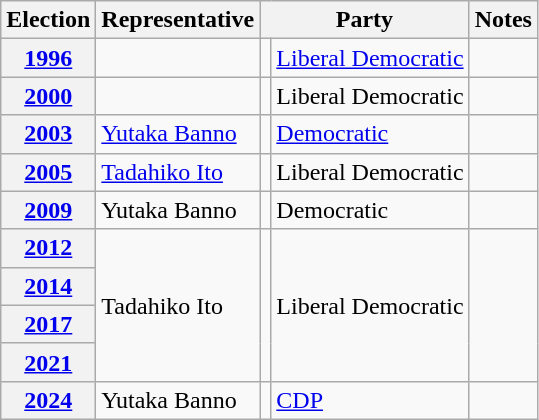<table class=wikitable>
<tr valign=bottom>
<th>Election</th>
<th>Representative</th>
<th colspan="2">Party</th>
<th>Notes</th>
</tr>
<tr>
<th><a href='#'>1996</a></th>
<td></td>
<td bgcolor=></td>
<td><a href='#'>Liberal Democratic</a></td>
<td></td>
</tr>
<tr>
<th><a href='#'>2000</a></th>
<td></td>
<td bgcolor=></td>
<td>Liberal Democratic</td>
<td></td>
</tr>
<tr>
<th><a href='#'>2003</a></th>
<td><a href='#'>Yutaka Banno</a></td>
<td bgcolor=></td>
<td><a href='#'>Democratic</a></td>
<td></td>
</tr>
<tr>
<th><a href='#'>2005</a></th>
<td><a href='#'>Tadahiko Ito</a></td>
<td bgcolor=></td>
<td>Liberal Democratic</td>
<td></td>
</tr>
<tr>
<th><a href='#'>2009</a></th>
<td>Yutaka Banno</td>
<td bgcolor=></td>
<td>Democratic</td>
<td></td>
</tr>
<tr>
<th><a href='#'>2012</a></th>
<td rowspan="4">Tadahiko Ito</td>
<td rowspan="4" bgcolor=></td>
<td rowspan="4">Liberal Democratic</td>
<td rowspan="4"></td>
</tr>
<tr>
<th><a href='#'>2014</a></th>
</tr>
<tr>
<th><a href='#'>2017</a></th>
</tr>
<tr>
<th><a href='#'>2021</a></th>
</tr>
<tr>
<th><a href='#'>2024</a></th>
<td>Yutaka Banno</td>
<td bgcolor=></td>
<td><a href='#'>CDP</a></td>
<td></td>
</tr>
</table>
